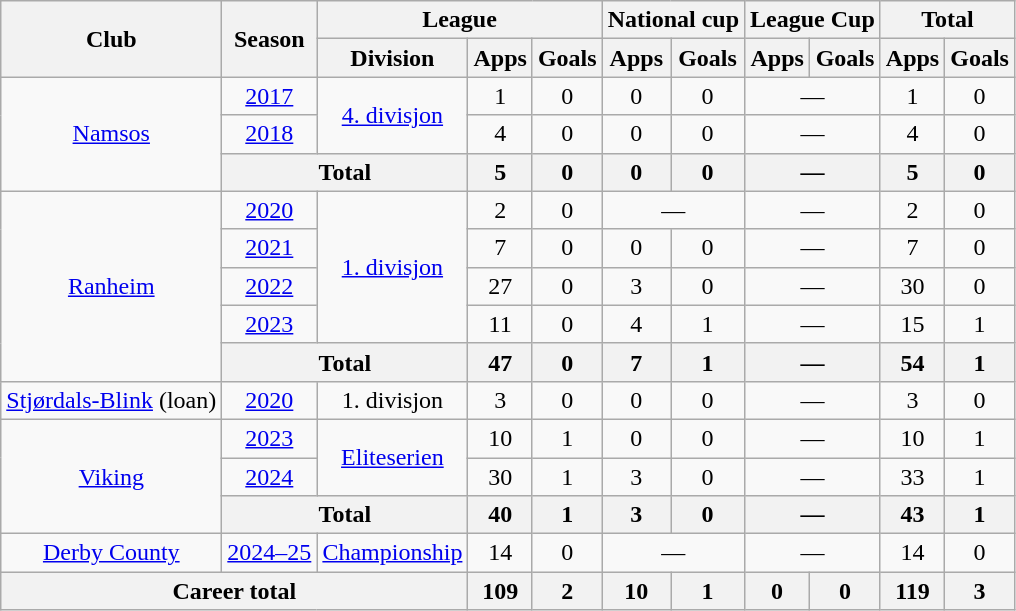<table class="wikitable" style="text-align: center;">
<tr>
<th rowspan=2>Club</th>
<th rowspan=2>Season</th>
<th colspan=3>League</th>
<th colspan=2>National cup</th>
<th colspan=2>League Cup</th>
<th colspan=2>Total</th>
</tr>
<tr>
<th>Division</th>
<th>Apps</th>
<th>Goals</th>
<th>Apps</th>
<th>Goals</th>
<th>Apps</th>
<th>Goals</th>
<th>Apps</th>
<th>Goals</th>
</tr>
<tr>
<td rowspan=3><a href='#'>Namsos</a></td>
<td><a href='#'>2017</a></td>
<td rowspan=2><a href='#'>4. divisjon</a></td>
<td>1</td>
<td>0</td>
<td>0</td>
<td>0</td>
<td colspan="2">—</td>
<td>1</td>
<td>0</td>
</tr>
<tr>
<td><a href='#'>2018</a></td>
<td>4</td>
<td>0</td>
<td>0</td>
<td>0</td>
<td colspan="2">—</td>
<td>4</td>
<td>0</td>
</tr>
<tr>
<th colspan=2>Total</th>
<th>5</th>
<th>0</th>
<th>0</th>
<th>0</th>
<th colspan="2">—</th>
<th>5</th>
<th>0</th>
</tr>
<tr>
<td rowspan=5><a href='#'>Ranheim</a></td>
<td><a href='#'>2020</a></td>
<td rowspan=4><a href='#'>1. divisjon</a></td>
<td>2</td>
<td>0</td>
<td colspan="2">—</td>
<td colspan="2">—</td>
<td>2</td>
<td>0</td>
</tr>
<tr>
<td><a href='#'>2021</a></td>
<td>7</td>
<td>0</td>
<td>0</td>
<td>0</td>
<td colspan="2">—</td>
<td>7</td>
<td>0</td>
</tr>
<tr>
<td><a href='#'>2022</a></td>
<td>27</td>
<td>0</td>
<td>3</td>
<td>0</td>
<td colspan="2">—</td>
<td>30</td>
<td>0</td>
</tr>
<tr>
<td><a href='#'>2023</a></td>
<td>11</td>
<td>0</td>
<td>4</td>
<td>1</td>
<td colspan="2">—</td>
<td>15</td>
<td>1</td>
</tr>
<tr>
<th colspan=2>Total</th>
<th>47</th>
<th>0</th>
<th>7</th>
<th>1</th>
<th colspan="2">—</th>
<th>54</th>
<th>1</th>
</tr>
<tr>
<td><a href='#'>Stjørdals-Blink</a> (loan)</td>
<td><a href='#'>2020</a></td>
<td>1. divisjon</td>
<td>3</td>
<td>0</td>
<td>0</td>
<td>0</td>
<td colspan="2">—</td>
<td>3</td>
<td>0</td>
</tr>
<tr>
<td rowspan=3><a href='#'>Viking</a></td>
<td><a href='#'>2023</a></td>
<td rowspan=2><a href='#'>Eliteserien</a></td>
<td>10</td>
<td>1</td>
<td>0</td>
<td>0</td>
<td colspan="2">—</td>
<td>10</td>
<td>1</td>
</tr>
<tr>
<td><a href='#'>2024</a></td>
<td>30</td>
<td>1</td>
<td>3</td>
<td>0</td>
<td colspan="2">—</td>
<td>33</td>
<td>1</td>
</tr>
<tr>
<th colspan=2>Total</th>
<th>40</th>
<th>1</th>
<th>3</th>
<th>0</th>
<th colspan="2">—</th>
<th>43</th>
<th>1</th>
</tr>
<tr>
<td><a href='#'>Derby County</a></td>
<td><a href='#'>2024–25</a></td>
<td><a href='#'>Championship</a></td>
<td>14</td>
<td>0</td>
<td colspan="2">—</td>
<td colspan="2">—</td>
<td>14</td>
<td>0</td>
</tr>
<tr>
<th colspan=3>Career total</th>
<th>109</th>
<th>2</th>
<th>10</th>
<th>1</th>
<th>0</th>
<th>0</th>
<th>119</th>
<th>3</th>
</tr>
</table>
